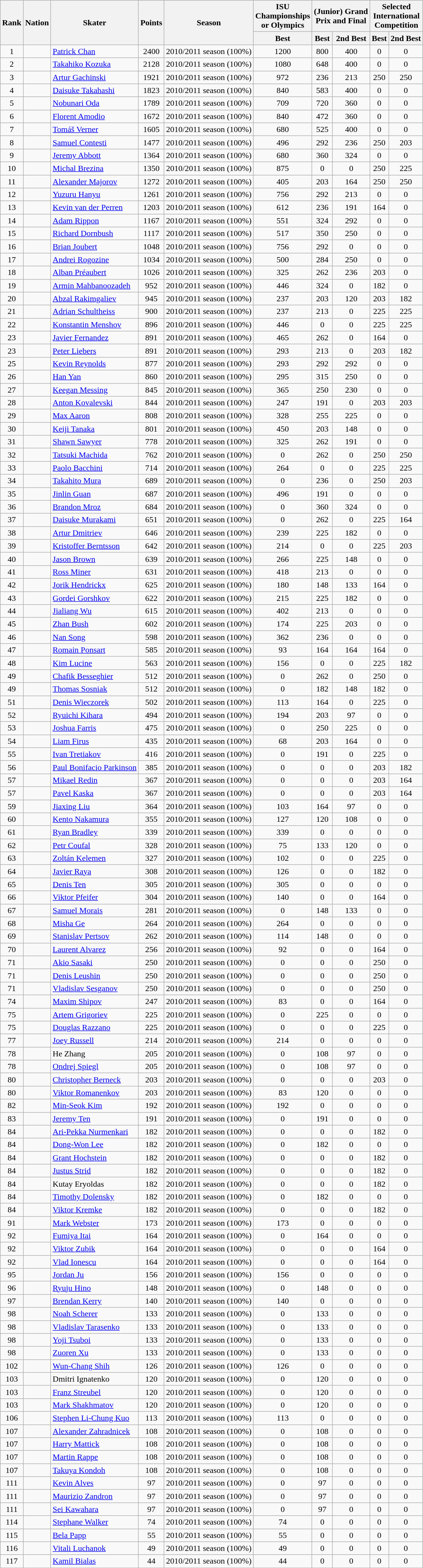<table class="wikitable sortable" style="text-align: center;">
<tr>
<th rowspan="2">Rank</th>
<th rowspan="2">Nation</th>
<th rowspan="2">Skater</th>
<th rowspan="2">Points</th>
<th rowspan="2">Season</th>
<th>ISU <br> Championships <br> or Olympics</th>
<th colspan="2">(Junior) Grand <br> Prix and Final</th>
<th colspan="2">Selected <br> International <br> Competition</th>
</tr>
<tr>
<th>Best</th>
<th>Best</th>
<th>2nd Best</th>
<th>Best</th>
<th>2nd Best</th>
</tr>
<tr>
<td>1</td>
<td style="text-align: left;"></td>
<td style="text-align: left;"><a href='#'>Patrick Chan</a></td>
<td>2400</td>
<td style="text-align: left;">2010/2011 season (100%)</td>
<td>1200</td>
<td>800</td>
<td>400</td>
<td>0</td>
<td>0</td>
</tr>
<tr>
<td>2</td>
<td style="text-align: left;"></td>
<td style="text-align: left;"><a href='#'>Takahiko Kozuka</a></td>
<td>2128</td>
<td style="text-align: left;">2010/2011 season (100%)</td>
<td>1080</td>
<td>648</td>
<td>400</td>
<td>0</td>
<td>0</td>
</tr>
<tr>
<td>3</td>
<td style="text-align: left;"></td>
<td style="text-align: left;"><a href='#'>Artur Gachinski</a></td>
<td>1921</td>
<td style="text-align: left;">2010/2011 season (100%)</td>
<td>972</td>
<td>236</td>
<td>213</td>
<td>250</td>
<td>250</td>
</tr>
<tr>
<td>4</td>
<td style="text-align: left;"></td>
<td style="text-align: left;"><a href='#'>Daisuke Takahashi</a></td>
<td>1823</td>
<td style="text-align: left;">2010/2011 season (100%)</td>
<td>840</td>
<td>583</td>
<td>400</td>
<td>0</td>
<td>0</td>
</tr>
<tr>
<td>5</td>
<td style="text-align: left;"></td>
<td style="text-align: left;"><a href='#'>Nobunari Oda</a></td>
<td>1789</td>
<td style="text-align: left;">2010/2011 season (100%)</td>
<td>709</td>
<td>720</td>
<td>360</td>
<td>0</td>
<td>0</td>
</tr>
<tr>
<td>6</td>
<td style="text-align: left;"></td>
<td style="text-align: left;"><a href='#'>Florent Amodio</a></td>
<td>1672</td>
<td style="text-align: left;">2010/2011 season (100%)</td>
<td>840</td>
<td>472</td>
<td>360</td>
<td>0</td>
<td>0</td>
</tr>
<tr>
<td>7</td>
<td style="text-align: left;"></td>
<td style="text-align: left;"><a href='#'>Tomáš Verner</a></td>
<td>1605</td>
<td style="text-align: left;">2010/2011 season (100%)</td>
<td>680</td>
<td>525</td>
<td>400</td>
<td>0</td>
<td>0</td>
</tr>
<tr>
<td>8</td>
<td style="text-align: left;"></td>
<td style="text-align: left;"><a href='#'>Samuel Contesti</a></td>
<td>1477</td>
<td style="text-align: left;">2010/2011 season (100%)</td>
<td>496</td>
<td>292</td>
<td>236</td>
<td>250</td>
<td>203</td>
</tr>
<tr>
<td>9</td>
<td style="text-align: left;"></td>
<td style="text-align: left;"><a href='#'>Jeremy Abbott</a></td>
<td>1364</td>
<td style="text-align: left;">2010/2011 season (100%)</td>
<td>680</td>
<td>360</td>
<td>324</td>
<td>0</td>
<td>0</td>
</tr>
<tr>
<td>10</td>
<td style="text-align: left;"></td>
<td style="text-align: left;"><a href='#'>Michal Brezina</a></td>
<td>1350</td>
<td style="text-align: left;">2010/2011 season (100%)</td>
<td>875</td>
<td>0</td>
<td>0</td>
<td>250</td>
<td>225</td>
</tr>
<tr>
<td>11</td>
<td style="text-align: left;"></td>
<td style="text-align: left;"><a href='#'>Alexander Majorov</a></td>
<td>1272</td>
<td style="text-align: left;">2010/2011 season (100%)</td>
<td>405</td>
<td>203</td>
<td>164</td>
<td>250</td>
<td>250</td>
</tr>
<tr>
<td>12</td>
<td style="text-align: left;"></td>
<td style="text-align: left;"><a href='#'>Yuzuru Hanyu</a></td>
<td>1261</td>
<td style="text-align: left;">2010/2011 season (100%)</td>
<td>756</td>
<td>292</td>
<td>213</td>
<td>0</td>
<td>0</td>
</tr>
<tr>
<td>13</td>
<td style="text-align: left;"></td>
<td style="text-align: left;"><a href='#'>Kevin van der Perren</a></td>
<td>1203</td>
<td style="text-align: left;">2010/2011 season (100%)</td>
<td>612</td>
<td>236</td>
<td>191</td>
<td>164</td>
<td>0</td>
</tr>
<tr>
<td>14</td>
<td style="text-align: left;"></td>
<td style="text-align: left;"><a href='#'>Adam Rippon</a></td>
<td>1167</td>
<td style="text-align: left;">2010/2011 season (100%)</td>
<td>551</td>
<td>324</td>
<td>292</td>
<td>0</td>
<td>0</td>
</tr>
<tr>
<td>15</td>
<td style="text-align: left;"></td>
<td style="text-align: left;"><a href='#'>Richard Dornbush</a></td>
<td>1117</td>
<td style="text-align: left;">2010/2011 season (100%)</td>
<td>517</td>
<td>350</td>
<td>250</td>
<td>0</td>
<td>0</td>
</tr>
<tr>
<td>16</td>
<td style="text-align: left;"></td>
<td style="text-align: left;"><a href='#'>Brian Joubert</a></td>
<td>1048</td>
<td style="text-align: left;">2010/2011 season (100%)</td>
<td>756</td>
<td>292</td>
<td>0</td>
<td>0</td>
<td>0</td>
</tr>
<tr>
<td>17</td>
<td style="text-align: left;"></td>
<td style="text-align: left;"><a href='#'>Andrei Rogozine</a></td>
<td>1034</td>
<td style="text-align: left;">2010/2011 season (100%)</td>
<td>500</td>
<td>284</td>
<td>250</td>
<td>0</td>
<td>0</td>
</tr>
<tr>
<td>18</td>
<td style="text-align: left;"></td>
<td style="text-align: left;"><a href='#'>Alban Préaubert</a></td>
<td>1026</td>
<td style="text-align: left;">2010/2011 season (100%)</td>
<td>325</td>
<td>262</td>
<td>236</td>
<td>203</td>
<td>0</td>
</tr>
<tr>
<td>19</td>
<td style="text-align: left;"></td>
<td style="text-align: left;"><a href='#'>Armin Mahbanoozadeh</a></td>
<td>952</td>
<td style="text-align: left;">2010/2011 season (100%)</td>
<td>446</td>
<td>324</td>
<td>0</td>
<td>182</td>
<td>0</td>
</tr>
<tr>
<td>20</td>
<td style="text-align: left;"></td>
<td style="text-align: left;"><a href='#'>Abzal Rakimgaliev</a></td>
<td>945</td>
<td style="text-align: left;">2010/2011 season (100%)</td>
<td>237</td>
<td>203</td>
<td>120</td>
<td>203</td>
<td>182</td>
</tr>
<tr>
<td>21</td>
<td style="text-align: left;"></td>
<td style="text-align: left;"><a href='#'>Adrian Schultheiss</a></td>
<td>900</td>
<td style="text-align: left;">2010/2011 season (100%)</td>
<td>237</td>
<td>213</td>
<td>0</td>
<td>225</td>
<td>225</td>
</tr>
<tr>
<td>22</td>
<td style="text-align: left;"></td>
<td style="text-align: left;"><a href='#'>Konstantin Menshov</a></td>
<td>896</td>
<td style="text-align: left;">2010/2011 season (100%)</td>
<td>446</td>
<td>0</td>
<td>0</td>
<td>225</td>
<td>225</td>
</tr>
<tr>
<td>23</td>
<td style="text-align: left;"></td>
<td style="text-align: left;"><a href='#'>Javier Fernandez</a></td>
<td>891</td>
<td style="text-align: left;">2010/2011 season (100%)</td>
<td>465</td>
<td>262</td>
<td>0</td>
<td>164</td>
<td>0</td>
</tr>
<tr>
<td>23</td>
<td style="text-align: left;"></td>
<td style="text-align: left;"><a href='#'>Peter Liebers</a></td>
<td>891</td>
<td style="text-align: left;">2010/2011 season (100%)</td>
<td>293</td>
<td>213</td>
<td>0</td>
<td>203</td>
<td>182</td>
</tr>
<tr>
<td>25</td>
<td style="text-align: left;"></td>
<td style="text-align: left;"><a href='#'>Kevin Reynolds</a></td>
<td>877</td>
<td style="text-align: left;">2010/2011 season (100%)</td>
<td>293</td>
<td>292</td>
<td>292</td>
<td>0</td>
<td>0</td>
</tr>
<tr>
<td>26</td>
<td style="text-align: left;"></td>
<td style="text-align: left;"><a href='#'>Han Yan</a></td>
<td>860</td>
<td style="text-align: left;">2010/2011 season (100%)</td>
<td>295</td>
<td>315</td>
<td>250</td>
<td>0</td>
<td>0</td>
</tr>
<tr>
<td>27</td>
<td style="text-align: left;"></td>
<td style="text-align: left;"><a href='#'>Keegan Messing</a></td>
<td>845</td>
<td style="text-align: left;">2010/2011 season (100%)</td>
<td>365</td>
<td>250</td>
<td>230</td>
<td>0</td>
<td>0</td>
</tr>
<tr>
<td>28</td>
<td style="text-align: left;"></td>
<td style="text-align: left;"><a href='#'>Anton Kovalevski</a></td>
<td>844</td>
<td style="text-align: left;">2010/2011 season (100%)</td>
<td>247</td>
<td>191</td>
<td>0</td>
<td>203</td>
<td>203</td>
</tr>
<tr>
<td>29</td>
<td style="text-align: left;"></td>
<td style="text-align: left;"><a href='#'>Max Aaron</a></td>
<td>808</td>
<td style="text-align: left;">2010/2011 season (100%)</td>
<td>328</td>
<td>255</td>
<td>225</td>
<td>0</td>
<td>0</td>
</tr>
<tr>
<td>30</td>
<td style="text-align: left;"></td>
<td style="text-align: left;"><a href='#'>Keiji Tanaka</a></td>
<td>801</td>
<td style="text-align: left;">2010/2011 season (100%)</td>
<td>450</td>
<td>203</td>
<td>148</td>
<td>0</td>
<td>0</td>
</tr>
<tr>
<td>31</td>
<td style="text-align: left;"></td>
<td style="text-align: left;"><a href='#'>Shawn Sawyer</a></td>
<td>778</td>
<td style="text-align: left;">2010/2011 season (100%)</td>
<td>325</td>
<td>262</td>
<td>191</td>
<td>0</td>
<td>0</td>
</tr>
<tr>
<td>32</td>
<td style="text-align: left;"></td>
<td style="text-align: left;"><a href='#'>Tatsuki Machida</a></td>
<td>762</td>
<td style="text-align: left;">2010/2011 season (100%)</td>
<td>0</td>
<td>262</td>
<td>0</td>
<td>250</td>
<td>250</td>
</tr>
<tr>
<td>33</td>
<td style="text-align: left;"></td>
<td style="text-align: left;"><a href='#'>Paolo Bacchini</a></td>
<td>714</td>
<td style="text-align: left;">2010/2011 season (100%)</td>
<td>264</td>
<td>0</td>
<td>0</td>
<td>225</td>
<td>225</td>
</tr>
<tr>
<td>34</td>
<td style="text-align: left;"></td>
<td style="text-align: left;"><a href='#'>Takahito Mura</a></td>
<td>689</td>
<td style="text-align: left;">2010/2011 season (100%)</td>
<td>0</td>
<td>236</td>
<td>0</td>
<td>250</td>
<td>203</td>
</tr>
<tr>
<td>35</td>
<td style="text-align: left;"></td>
<td style="text-align: left;"><a href='#'>Jinlin Guan</a></td>
<td>687</td>
<td style="text-align: left;">2010/2011 season (100%)</td>
<td>496</td>
<td>191</td>
<td>0</td>
<td>0</td>
<td>0</td>
</tr>
<tr>
<td>36</td>
<td style="text-align: left;"></td>
<td style="text-align: left;"><a href='#'>Brandon Mroz</a></td>
<td>684</td>
<td style="text-align: left;">2010/2011 season (100%)</td>
<td>0</td>
<td>360</td>
<td>324</td>
<td>0</td>
<td>0</td>
</tr>
<tr>
<td>37</td>
<td style="text-align: left;"></td>
<td style="text-align: left;"><a href='#'>Daisuke Murakami</a></td>
<td>651</td>
<td style="text-align: left;">2010/2011 season (100%)</td>
<td>0</td>
<td>262</td>
<td>0</td>
<td>225</td>
<td>164</td>
</tr>
<tr>
<td>38</td>
<td style="text-align: left;"></td>
<td style="text-align: left;"><a href='#'>Artur Dmitriev</a></td>
<td>646</td>
<td style="text-align: left;">2010/2011 season (100%)</td>
<td>239</td>
<td>225</td>
<td>182</td>
<td>0</td>
<td>0</td>
</tr>
<tr>
<td>39</td>
<td style="text-align: left;"></td>
<td style="text-align: left;"><a href='#'>Kristoffer Berntsson</a></td>
<td>642</td>
<td style="text-align: left;">2010/2011 season (100%)</td>
<td>214</td>
<td>0</td>
<td>0</td>
<td>225</td>
<td>203</td>
</tr>
<tr>
<td>40</td>
<td style="text-align: left;"></td>
<td style="text-align: left;"><a href='#'>Jason Brown</a></td>
<td>639</td>
<td style="text-align: left;">2010/2011 season (100%)</td>
<td>266</td>
<td>225</td>
<td>148</td>
<td>0</td>
<td>0</td>
</tr>
<tr>
<td>41</td>
<td style="text-align: left;"></td>
<td style="text-align: left;"><a href='#'>Ross Miner</a></td>
<td>631</td>
<td style="text-align: left;">2010/2011 season (100%)</td>
<td>418</td>
<td>213</td>
<td>0</td>
<td>0</td>
<td>0</td>
</tr>
<tr>
<td>42</td>
<td style="text-align: left;"></td>
<td style="text-align: left;"><a href='#'>Jorik Hendrickx</a></td>
<td>625</td>
<td style="text-align: left;">2010/2011 season (100%)</td>
<td>180</td>
<td>148</td>
<td>133</td>
<td>164</td>
<td>0</td>
</tr>
<tr>
<td>43</td>
<td style="text-align: left;"></td>
<td style="text-align: left;"><a href='#'>Gordei Gorshkov</a></td>
<td>622</td>
<td style="text-align: left;">2010/2011 season (100%)</td>
<td>215</td>
<td>225</td>
<td>182</td>
<td>0</td>
<td>0</td>
</tr>
<tr>
<td>44</td>
<td style="text-align: left;"></td>
<td style="text-align: left;"><a href='#'>Jialiang Wu</a></td>
<td>615</td>
<td style="text-align: left;">2010/2011 season (100%)</td>
<td>402</td>
<td>213</td>
<td>0</td>
<td>0</td>
<td>0</td>
</tr>
<tr>
<td>45</td>
<td style="text-align: left;"></td>
<td style="text-align: left;"><a href='#'>Zhan Bush</a></td>
<td>602</td>
<td style="text-align: left;">2010/2011 season (100%)</td>
<td>174</td>
<td>225</td>
<td>203</td>
<td>0</td>
<td>0</td>
</tr>
<tr>
<td>46</td>
<td style="text-align: left;"></td>
<td style="text-align: left;"><a href='#'>Nan Song</a></td>
<td>598</td>
<td style="text-align: left;">2010/2011 season (100%)</td>
<td>362</td>
<td>236</td>
<td>0</td>
<td>0</td>
<td>0</td>
</tr>
<tr>
<td>47</td>
<td style="text-align: left;"></td>
<td style="text-align: left;"><a href='#'>Romain Ponsart</a></td>
<td>585</td>
<td style="text-align: left;">2010/2011 season (100%)</td>
<td>93</td>
<td>164</td>
<td>164</td>
<td>164</td>
<td>0</td>
</tr>
<tr>
<td>48</td>
<td style="text-align: left;"></td>
<td style="text-align: left;"><a href='#'>Kim Lucine</a></td>
<td>563</td>
<td style="text-align: left;">2010/2011 season (100%)</td>
<td>156</td>
<td>0</td>
<td>0</td>
<td>225</td>
<td>182</td>
</tr>
<tr>
<td>49</td>
<td style="text-align: left;"></td>
<td style="text-align: left;"><a href='#'>Chafik Besseghier</a></td>
<td>512</td>
<td style="text-align: left;">2010/2011 season (100%)</td>
<td>0</td>
<td>262</td>
<td>0</td>
<td>250</td>
<td>0</td>
</tr>
<tr>
<td>49</td>
<td style="text-align: left;"></td>
<td style="text-align: left;"><a href='#'>Thomas Sosniak</a></td>
<td>512</td>
<td style="text-align: left;">2010/2011 season (100%)</td>
<td>0</td>
<td>182</td>
<td>148</td>
<td>182</td>
<td>0</td>
</tr>
<tr>
<td>51</td>
<td style="text-align: left;"></td>
<td style="text-align: left;"><a href='#'>Denis Wieczorek</a></td>
<td>502</td>
<td style="text-align: left;">2010/2011 season (100%)</td>
<td>113</td>
<td>164</td>
<td>0</td>
<td>225</td>
<td>0</td>
</tr>
<tr>
<td>52</td>
<td style="text-align: left;"></td>
<td style="text-align: left;"><a href='#'>Ryuichi Kihara</a></td>
<td>494</td>
<td style="text-align: left;">2010/2011 season (100%)</td>
<td>194</td>
<td>203</td>
<td>97</td>
<td>0</td>
<td>0</td>
</tr>
<tr>
<td>53</td>
<td style="text-align: left;"></td>
<td style="text-align: left;"><a href='#'>Joshua Farris</a></td>
<td>475</td>
<td style="text-align: left;">2010/2011 season (100%)</td>
<td>0</td>
<td>250</td>
<td>225</td>
<td>0</td>
<td>0</td>
</tr>
<tr>
<td>54</td>
<td style="text-align: left;"></td>
<td style="text-align: left;"><a href='#'>Liam Firus</a></td>
<td>435</td>
<td style="text-align: left;">2010/2011 season (100%)</td>
<td>68</td>
<td>203</td>
<td>164</td>
<td>0</td>
<td>0</td>
</tr>
<tr>
<td>55</td>
<td style="text-align: left;"></td>
<td style="text-align: left;"><a href='#'>Ivan Tretiakov</a></td>
<td>416</td>
<td style="text-align: left;">2010/2011 season (100%)</td>
<td>0</td>
<td>191</td>
<td>0</td>
<td>225</td>
<td>0</td>
</tr>
<tr>
<td>56</td>
<td style="text-align: left;"></td>
<td style="text-align: left;"><a href='#'>Paul Bonifacio Parkinson</a></td>
<td>385</td>
<td style="text-align: left;">2010/2011 season (100%)</td>
<td>0</td>
<td>0</td>
<td>0</td>
<td>203</td>
<td>182</td>
</tr>
<tr>
<td>57</td>
<td style="text-align: left;"></td>
<td style="text-align: left;"><a href='#'>Mikael Redin</a></td>
<td>367</td>
<td style="text-align: left;">2010/2011 season (100%)</td>
<td>0</td>
<td>0</td>
<td>0</td>
<td>203</td>
<td>164</td>
</tr>
<tr>
<td>57</td>
<td style="text-align: left;"></td>
<td style="text-align: left;"><a href='#'>Pavel Kaska</a></td>
<td>367</td>
<td style="text-align: left;">2010/2011 season (100%)</td>
<td>0</td>
<td>0</td>
<td>0</td>
<td>203</td>
<td>164</td>
</tr>
<tr>
<td>59</td>
<td style="text-align: left;"></td>
<td style="text-align: left;"><a href='#'>Jiaxing Liu</a></td>
<td>364</td>
<td style="text-align: left;">2010/2011 season (100%)</td>
<td>103</td>
<td>164</td>
<td>97</td>
<td>0</td>
<td>0</td>
</tr>
<tr>
<td>60</td>
<td style="text-align: left;"></td>
<td style="text-align: left;"><a href='#'>Kento Nakamura</a></td>
<td>355</td>
<td style="text-align: left;">2010/2011 season (100%)</td>
<td>127</td>
<td>120</td>
<td>108</td>
<td>0</td>
<td>0</td>
</tr>
<tr>
<td>61</td>
<td style="text-align: left;"></td>
<td style="text-align: left;"><a href='#'>Ryan Bradley</a></td>
<td>339</td>
<td style="text-align: left;">2010/2011 season (100%)</td>
<td>339</td>
<td>0</td>
<td>0</td>
<td>0</td>
<td>0</td>
</tr>
<tr>
<td>62</td>
<td style="text-align: left;"></td>
<td style="text-align: left;"><a href='#'>Petr Coufal</a></td>
<td>328</td>
<td style="text-align: left;">2010/2011 season (100%)</td>
<td>75</td>
<td>133</td>
<td>120</td>
<td>0</td>
<td>0</td>
</tr>
<tr>
<td>63</td>
<td style="text-align: left;"></td>
<td style="text-align: left;"><a href='#'>Zoltán Kelemen</a></td>
<td>327</td>
<td style="text-align: left;">2010/2011 season (100%)</td>
<td>102</td>
<td>0</td>
<td>0</td>
<td>225</td>
<td>0</td>
</tr>
<tr>
<td>64</td>
<td style="text-align: left;"></td>
<td style="text-align: left;"><a href='#'>Javier Raya</a></td>
<td>308</td>
<td style="text-align: left;">2010/2011 season (100%)</td>
<td>126</td>
<td>0</td>
<td>0</td>
<td>182</td>
<td>0</td>
</tr>
<tr>
<td>65</td>
<td style="text-align: left;"></td>
<td style="text-align: left;"><a href='#'>Denis Ten</a></td>
<td>305</td>
<td style="text-align: left;">2010/2011 season (100%)</td>
<td>305</td>
<td>0</td>
<td>0</td>
<td>0</td>
<td>0</td>
</tr>
<tr>
<td>66</td>
<td style="text-align: left;"></td>
<td style="text-align: left;"><a href='#'>Viktor Pfeifer</a></td>
<td>304</td>
<td style="text-align: left;">2010/2011 season (100%)</td>
<td>140</td>
<td>0</td>
<td>0</td>
<td>164</td>
<td>0</td>
</tr>
<tr>
<td>67</td>
<td style="text-align: left;"></td>
<td style="text-align: left;"><a href='#'>Samuel Morais</a></td>
<td>281</td>
<td style="text-align: left;">2010/2011 season (100%)</td>
<td>0</td>
<td>148</td>
<td>133</td>
<td>0</td>
<td>0</td>
</tr>
<tr>
<td>68</td>
<td style="text-align: left;"></td>
<td style="text-align: left;"><a href='#'>Misha Ge</a></td>
<td>264</td>
<td style="text-align: left;">2010/2011 season (100%)</td>
<td>264</td>
<td>0</td>
<td>0</td>
<td>0</td>
<td>0</td>
</tr>
<tr>
<td>69</td>
<td style="text-align: left;"></td>
<td style="text-align: left;"><a href='#'>Stanislav Pertsov</a></td>
<td>262</td>
<td style="text-align: left;">2010/2011 season (100%)</td>
<td>114</td>
<td>148</td>
<td>0</td>
<td>0</td>
<td>0</td>
</tr>
<tr>
<td>70</td>
<td style="text-align: left;"></td>
<td style="text-align: left;"><a href='#'>Laurent Alvarez</a></td>
<td>256</td>
<td style="text-align: left;">2010/2011 season (100%)</td>
<td>92</td>
<td>0</td>
<td>0</td>
<td>164</td>
<td>0</td>
</tr>
<tr>
<td>71</td>
<td style="text-align: left;"></td>
<td style="text-align: left;"><a href='#'>Akio Sasaki</a></td>
<td>250</td>
<td style="text-align: left;">2010/2011 season (100%)</td>
<td>0</td>
<td>0</td>
<td>0</td>
<td>250</td>
<td>0</td>
</tr>
<tr>
<td>71</td>
<td style="text-align: left;"></td>
<td style="text-align: left;"><a href='#'>Denis Leushin</a></td>
<td>250</td>
<td style="text-align: left;">2010/2011 season (100%)</td>
<td>0</td>
<td>0</td>
<td>0</td>
<td>250</td>
<td>0</td>
</tr>
<tr>
<td>71</td>
<td style="text-align: left;"></td>
<td style="text-align: left;"><a href='#'>Vladislav Sesganov</a></td>
<td>250</td>
<td style="text-align: left;">2010/2011 season (100%)</td>
<td>0</td>
<td>0</td>
<td>0</td>
<td>250</td>
<td>0</td>
</tr>
<tr>
<td>74</td>
<td style="text-align: left;"></td>
<td style="text-align: left;"><a href='#'>Maxim Shipov</a></td>
<td>247</td>
<td style="text-align: left;">2010/2011 season (100%)</td>
<td>83</td>
<td>0</td>
<td>0</td>
<td>164</td>
<td>0</td>
</tr>
<tr>
<td>75</td>
<td style="text-align: left;"></td>
<td style="text-align: left;"><a href='#'>Artem Grigoriev</a></td>
<td>225</td>
<td style="text-align: left;">2010/2011 season (100%)</td>
<td>0</td>
<td>225</td>
<td>0</td>
<td>0</td>
<td>0</td>
</tr>
<tr>
<td>75</td>
<td style="text-align: left;"></td>
<td style="text-align: left;"><a href='#'>Douglas Razzano</a></td>
<td>225</td>
<td style="text-align: left;">2010/2011 season (100%)</td>
<td>0</td>
<td>0</td>
<td>0</td>
<td>225</td>
<td>0</td>
</tr>
<tr>
<td>77</td>
<td style="text-align: left;"></td>
<td style="text-align: left;"><a href='#'>Joey Russell</a></td>
<td>214</td>
<td style="text-align: left;">2010/2011 season (100%)</td>
<td>214</td>
<td>0</td>
<td>0</td>
<td>0</td>
<td>0</td>
</tr>
<tr>
<td>78</td>
<td style="text-align: left;"></td>
<td style="text-align: left;">He Zhang</td>
<td>205</td>
<td style="text-align: left;">2010/2011 season (100%)</td>
<td>0</td>
<td>108</td>
<td>97</td>
<td>0</td>
<td>0</td>
</tr>
<tr>
<td>78</td>
<td style="text-align: left;"></td>
<td style="text-align: left;"><a href='#'>Ondrej Spiegl</a></td>
<td>205</td>
<td style="text-align: left;">2010/2011 season (100%)</td>
<td>0</td>
<td>108</td>
<td>97</td>
<td>0</td>
<td>0</td>
</tr>
<tr>
<td>80</td>
<td style="text-align: left;"></td>
<td style="text-align: left;"><a href='#'>Christopher Berneck</a></td>
<td>203</td>
<td style="text-align: left;">2010/2011 season (100%)</td>
<td>0</td>
<td>0</td>
<td>0</td>
<td>203</td>
<td>0</td>
</tr>
<tr>
<td>80</td>
<td style="text-align: left;"></td>
<td style="text-align: left;"><a href='#'>Viktor Romanenkov</a></td>
<td>203</td>
<td style="text-align: left;">2010/2011 season (100%)</td>
<td>83</td>
<td>120</td>
<td>0</td>
<td>0</td>
<td>0</td>
</tr>
<tr>
<td>82</td>
<td style="text-align: left;"></td>
<td style="text-align: left;"><a href='#'>Min-Seok Kim</a></td>
<td>192</td>
<td style="text-align: left;">2010/2011 season (100%)</td>
<td>192</td>
<td>0</td>
<td>0</td>
<td>0</td>
<td>0</td>
</tr>
<tr>
<td>83</td>
<td style="text-align: left;"></td>
<td style="text-align: left;"><a href='#'>Jeremy Ten</a></td>
<td>191</td>
<td style="text-align: left;">2010/2011 season (100%)</td>
<td>0</td>
<td>191</td>
<td>0</td>
<td>0</td>
<td>0</td>
</tr>
<tr>
<td>84</td>
<td style="text-align: left;"></td>
<td style="text-align: left;"><a href='#'>Ari-Pekka Nurmenkari</a></td>
<td>182</td>
<td style="text-align: left;">2010/2011 season (100%)</td>
<td>0</td>
<td>0</td>
<td>0</td>
<td>182</td>
<td>0</td>
</tr>
<tr>
<td>84</td>
<td style="text-align: left;"></td>
<td style="text-align: left;"><a href='#'>Dong-Won Lee</a></td>
<td>182</td>
<td style="text-align: left;">2010/2011 season (100%)</td>
<td>0</td>
<td>182</td>
<td>0</td>
<td>0</td>
<td>0</td>
</tr>
<tr>
<td>84</td>
<td style="text-align: left;"></td>
<td style="text-align: left;"><a href='#'>Grant Hochstein</a></td>
<td>182</td>
<td style="text-align: left;">2010/2011 season (100%)</td>
<td>0</td>
<td>0</td>
<td>0</td>
<td>182</td>
<td>0</td>
</tr>
<tr>
<td>84</td>
<td style="text-align: left;"></td>
<td style="text-align: left;"><a href='#'>Justus Strid</a></td>
<td>182</td>
<td style="text-align: left;">2010/2011 season (100%)</td>
<td>0</td>
<td>0</td>
<td>0</td>
<td>182</td>
<td>0</td>
</tr>
<tr>
<td>84</td>
<td style="text-align: left;"></td>
<td style="text-align: left;">Kutay Eryoldas</td>
<td>182</td>
<td style="text-align: left;">2010/2011 season (100%)</td>
<td>0</td>
<td>0</td>
<td>0</td>
<td>182</td>
<td>0</td>
</tr>
<tr>
<td>84</td>
<td style="text-align: left;"></td>
<td style="text-align: left;"><a href='#'>Timothy Dolensky</a></td>
<td>182</td>
<td style="text-align: left;">2010/2011 season (100%)</td>
<td>0</td>
<td>182</td>
<td>0</td>
<td>0</td>
<td>0</td>
</tr>
<tr>
<td>84</td>
<td style="text-align: left;"></td>
<td style="text-align: left;"><a href='#'>Viktor Kremke</a></td>
<td>182</td>
<td style="text-align: left;">2010/2011 season (100%)</td>
<td>0</td>
<td>0</td>
<td>0</td>
<td>182</td>
<td>0</td>
</tr>
<tr>
<td>91</td>
<td style="text-align: left;"></td>
<td style="text-align: left;"><a href='#'>Mark Webster</a></td>
<td>173</td>
<td style="text-align: left;">2010/2011 season (100%)</td>
<td>173</td>
<td>0</td>
<td>0</td>
<td>0</td>
<td>0</td>
</tr>
<tr>
<td>92</td>
<td style="text-align: left;"></td>
<td style="text-align: left;"><a href='#'>Fumiya Itai</a></td>
<td>164</td>
<td style="text-align: left;">2010/2011 season (100%)</td>
<td>0</td>
<td>164</td>
<td>0</td>
<td>0</td>
<td>0</td>
</tr>
<tr>
<td>92</td>
<td style="text-align: left;"></td>
<td style="text-align: left;"><a href='#'>Viktor Zubik</a></td>
<td>164</td>
<td style="text-align: left;">2010/2011 season (100%)</td>
<td>0</td>
<td>0</td>
<td>0</td>
<td>164</td>
<td>0</td>
</tr>
<tr>
<td>92</td>
<td style="text-align: left;"></td>
<td style="text-align: left;"><a href='#'>Vlad Ionescu</a></td>
<td>164</td>
<td style="text-align: left;">2010/2011 season (100%)</td>
<td>0</td>
<td>0</td>
<td>0</td>
<td>164</td>
<td>0</td>
</tr>
<tr>
<td>95</td>
<td style="text-align: left;"></td>
<td style="text-align: left;"><a href='#'>Jordan Ju</a></td>
<td>156</td>
<td style="text-align: left;">2010/2011 season (100%)</td>
<td>156</td>
<td>0</td>
<td>0</td>
<td>0</td>
<td>0</td>
</tr>
<tr>
<td>96</td>
<td style="text-align: left;"></td>
<td style="text-align: left;"><a href='#'>Ryuju Hino</a></td>
<td>148</td>
<td style="text-align: left;">2010/2011 season (100%)</td>
<td>0</td>
<td>148</td>
<td>0</td>
<td>0</td>
<td>0</td>
</tr>
<tr>
<td>97</td>
<td style="text-align: left;"></td>
<td style="text-align: left;"><a href='#'>Brendan Kerry</a></td>
<td>140</td>
<td style="text-align: left;">2010/2011 season (100%)</td>
<td>140</td>
<td>0</td>
<td>0</td>
<td>0</td>
<td>0</td>
</tr>
<tr>
<td>98</td>
<td style="text-align: left;"></td>
<td style="text-align: left;"><a href='#'>Noah Scherer</a></td>
<td>133</td>
<td style="text-align: left;">2010/2011 season (100%)</td>
<td>0</td>
<td>133</td>
<td>0</td>
<td>0</td>
<td>0</td>
</tr>
<tr>
<td>98</td>
<td style="text-align: left;"></td>
<td style="text-align: left;"><a href='#'>Vladislav Tarasenko</a></td>
<td>133</td>
<td style="text-align: left;">2010/2011 season (100%)</td>
<td>0</td>
<td>133</td>
<td>0</td>
<td>0</td>
<td>0</td>
</tr>
<tr>
<td>98</td>
<td style="text-align: left;"></td>
<td style="text-align: left;"><a href='#'>Yoji Tsuboi</a></td>
<td>133</td>
<td style="text-align: left;">2010/2011 season (100%)</td>
<td>0</td>
<td>133</td>
<td>0</td>
<td>0</td>
<td>0</td>
</tr>
<tr>
<td>98</td>
<td style="text-align: left;"></td>
<td style="text-align: left;"><a href='#'>Zuoren Xu</a></td>
<td>133</td>
<td style="text-align: left;">2010/2011 season (100%)</td>
<td>0</td>
<td>133</td>
<td>0</td>
<td>0</td>
<td>0</td>
</tr>
<tr>
<td>102</td>
<td style="text-align: left;"></td>
<td style="text-align: left;"><a href='#'>Wun-Chang Shih</a></td>
<td>126</td>
<td style="text-align: left;">2010/2011 season (100%)</td>
<td>126</td>
<td>0</td>
<td>0</td>
<td>0</td>
<td>0</td>
</tr>
<tr>
<td>103</td>
<td style="text-align: left;"></td>
<td style="text-align: left;">Dmitri Ignatenko</td>
<td>120</td>
<td style="text-align: left;">2010/2011 season (100%)</td>
<td>0</td>
<td>120</td>
<td>0</td>
<td>0</td>
<td>0</td>
</tr>
<tr>
<td>103</td>
<td style="text-align: left;"></td>
<td style="text-align: left;"><a href='#'>Franz Streubel</a></td>
<td>120</td>
<td style="text-align: left;">2010/2011 season (100%)</td>
<td>0</td>
<td>120</td>
<td>0</td>
<td>0</td>
<td>0</td>
</tr>
<tr>
<td>103</td>
<td style="text-align: left;"></td>
<td style="text-align: left;"><a href='#'>Mark Shakhmatov</a></td>
<td>120</td>
<td style="text-align: left;">2010/2011 season (100%)</td>
<td>0</td>
<td>120</td>
<td>0</td>
<td>0</td>
<td>0</td>
</tr>
<tr>
<td>106</td>
<td style="text-align: left;"></td>
<td style="text-align: left;"><a href='#'>Stephen Li-Chung Kuo</a></td>
<td>113</td>
<td style="text-align: left;">2010/2011 season (100%)</td>
<td>113</td>
<td>0</td>
<td>0</td>
<td>0</td>
<td>0</td>
</tr>
<tr>
<td>107</td>
<td style="text-align: left;"></td>
<td style="text-align: left;"><a href='#'>Alexander Zahradnicek</a></td>
<td>108</td>
<td style="text-align: left;">2010/2011 season (100%)</td>
<td>0</td>
<td>108</td>
<td>0</td>
<td>0</td>
<td>0</td>
</tr>
<tr>
<td>107</td>
<td style="text-align: left;"></td>
<td style="text-align: left;"><a href='#'>Harry Mattick</a></td>
<td>108</td>
<td style="text-align: left;">2010/2011 season (100%)</td>
<td>0</td>
<td>108</td>
<td>0</td>
<td>0</td>
<td>0</td>
</tr>
<tr>
<td>107</td>
<td style="text-align: left;"></td>
<td style="text-align: left;"><a href='#'>Martin Rappe</a></td>
<td>108</td>
<td style="text-align: left;">2010/2011 season (100%)</td>
<td>0</td>
<td>108</td>
<td>0</td>
<td>0</td>
<td>0</td>
</tr>
<tr>
<td>107</td>
<td style="text-align: left;"></td>
<td style="text-align: left;"><a href='#'>Takuya Kondoh</a></td>
<td>108</td>
<td style="text-align: left;">2010/2011 season (100%)</td>
<td>0</td>
<td>108</td>
<td>0</td>
<td>0</td>
<td>0</td>
</tr>
<tr>
<td>111</td>
<td style="text-align: left;"></td>
<td style="text-align: left;"><a href='#'>Kevin Alves</a></td>
<td>97</td>
<td style="text-align: left;">2010/2011 season (100%)</td>
<td>0</td>
<td>97</td>
<td>0</td>
<td>0</td>
<td>0</td>
</tr>
<tr>
<td>111</td>
<td style="text-align: left;"></td>
<td style="text-align: left;"><a href='#'>Maurizio Zandron</a></td>
<td>97</td>
<td style="text-align: left;">2010/2011 season (100%)</td>
<td>0</td>
<td>97</td>
<td>0</td>
<td>0</td>
<td>0</td>
</tr>
<tr>
<td>111</td>
<td style="text-align: left;"></td>
<td style="text-align: left;"><a href='#'>Sei Kawahara</a></td>
<td>97</td>
<td style="text-align: left;">2010/2011 season (100%)</td>
<td>0</td>
<td>97</td>
<td>0</td>
<td>0</td>
<td>0</td>
</tr>
<tr>
<td>114</td>
<td style="text-align: left;"></td>
<td style="text-align: left;"><a href='#'>Stephane Walker</a></td>
<td>74</td>
<td style="text-align: left;">2010/2011 season (100%)</td>
<td>74</td>
<td>0</td>
<td>0</td>
<td>0</td>
<td>0</td>
</tr>
<tr>
<td>115</td>
<td style="text-align: left;"></td>
<td style="text-align: left;"><a href='#'>Bela Papp</a></td>
<td>55</td>
<td style="text-align: left;">2010/2011 season (100%)</td>
<td>55</td>
<td>0</td>
<td>0</td>
<td>0</td>
<td>0</td>
</tr>
<tr>
<td>116</td>
<td style="text-align: left;"></td>
<td style="text-align: left;"><a href='#'>Vitali Luchanok</a></td>
<td>49</td>
<td style="text-align: left;">2010/2011 season (100%)</td>
<td>49</td>
<td>0</td>
<td>0</td>
<td>0</td>
<td>0</td>
</tr>
<tr>
<td>117</td>
<td style="text-align: left;"></td>
<td style="text-align: left;"><a href='#'>Kamil Bialas</a></td>
<td>44</td>
<td style="text-align: left;">2010/2011 season (100%)</td>
<td>44</td>
<td>0</td>
<td>0</td>
<td>0</td>
<td>0</td>
</tr>
</table>
